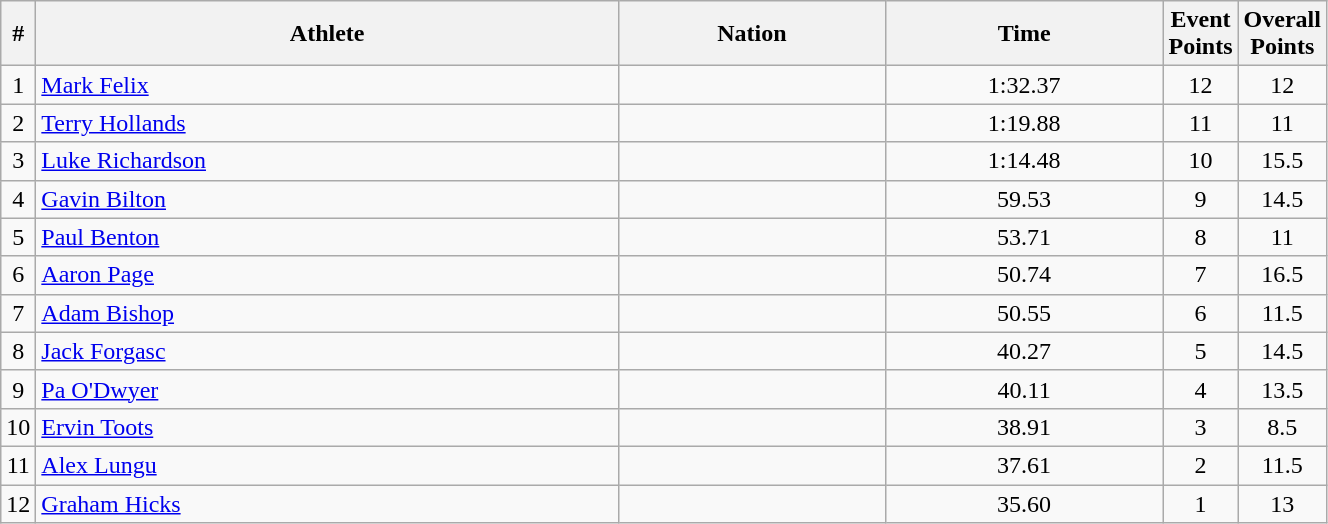<table class="wikitable sortable" style="text-align:center;width: 70%;">
<tr>
<th scope="col" style="width: 10px;">#</th>
<th scope="col">Athlete</th>
<th scope="col">Nation</th>
<th scope="col">Time</th>
<th scope="col" style="width: 10px;">Event Points</th>
<th scope="col" style="width: 10px;">Overall Points</th>
</tr>
<tr>
<td>1</td>
<td align=left><a href='#'>Mark Felix</a></td>
<td align=left></td>
<td>1:32.37</td>
<td>12</td>
<td>12</td>
</tr>
<tr>
<td>2</td>
<td align=left><a href='#'>Terry Hollands</a></td>
<td align=left></td>
<td>1:19.88</td>
<td>11</td>
<td>11</td>
</tr>
<tr>
<td>3</td>
<td align=left><a href='#'>Luke Richardson</a></td>
<td align=left></td>
<td>1:14.48</td>
<td>10</td>
<td>15.5</td>
</tr>
<tr>
<td>4</td>
<td align=left><a href='#'>Gavin Bilton</a></td>
<td align=left></td>
<td>59.53</td>
<td>9</td>
<td>14.5</td>
</tr>
<tr>
<td>5</td>
<td align=left><a href='#'>Paul Benton</a></td>
<td align=left></td>
<td>53.71</td>
<td>8</td>
<td>11</td>
</tr>
<tr>
<td>6</td>
<td align=left><a href='#'>Aaron Page</a></td>
<td align=left></td>
<td>50.74</td>
<td>7</td>
<td>16.5</td>
</tr>
<tr>
<td>7</td>
<td align=left><a href='#'>Adam Bishop</a></td>
<td align=left></td>
<td>50.55</td>
<td>6</td>
<td>11.5</td>
</tr>
<tr>
<td>8</td>
<td align=left><a href='#'>Jack Forgasc</a></td>
<td align=left></td>
<td>40.27</td>
<td>5</td>
<td>14.5</td>
</tr>
<tr>
<td>9</td>
<td align=left><a href='#'>Pa O'Dwyer</a></td>
<td align=left></td>
<td>40.11</td>
<td>4</td>
<td>13.5</td>
</tr>
<tr>
<td>10</td>
<td align=left><a href='#'>Ervin Toots</a></td>
<td align=left></td>
<td>38.91</td>
<td>3</td>
<td>8.5</td>
</tr>
<tr>
<td>11</td>
<td align=left><a href='#'>Alex Lungu</a></td>
<td align=left></td>
<td>37.61</td>
<td>2</td>
<td>11.5</td>
</tr>
<tr>
<td>12</td>
<td align=left><a href='#'>Graham Hicks</a></td>
<td align=left></td>
<td>35.60</td>
<td>1</td>
<td>13</td>
</tr>
</table>
